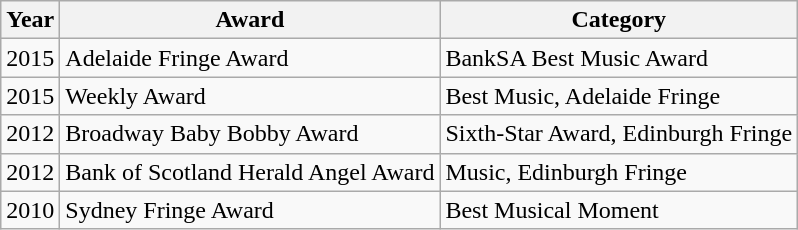<table class="wikitable">
<tr>
<th>Year</th>
<th>Award</th>
<th>Category</th>
</tr>
<tr>
<td>2015</td>
<td>Adelaide Fringe Award</td>
<td>BankSA Best Music Award</td>
</tr>
<tr>
<td>2015</td>
<td>Weekly Award</td>
<td>Best Music, Adelaide Fringe</td>
</tr>
<tr>
<td>2012</td>
<td>Broadway Baby Bobby Award</td>
<td>Sixth-Star Award, Edinburgh Fringe</td>
</tr>
<tr>
<td>2012</td>
<td>Bank of Scotland Herald Angel Award</td>
<td>Music, Edinburgh Fringe</td>
</tr>
<tr>
<td>2010</td>
<td>Sydney Fringe Award</td>
<td>Best Musical Moment</td>
</tr>
</table>
